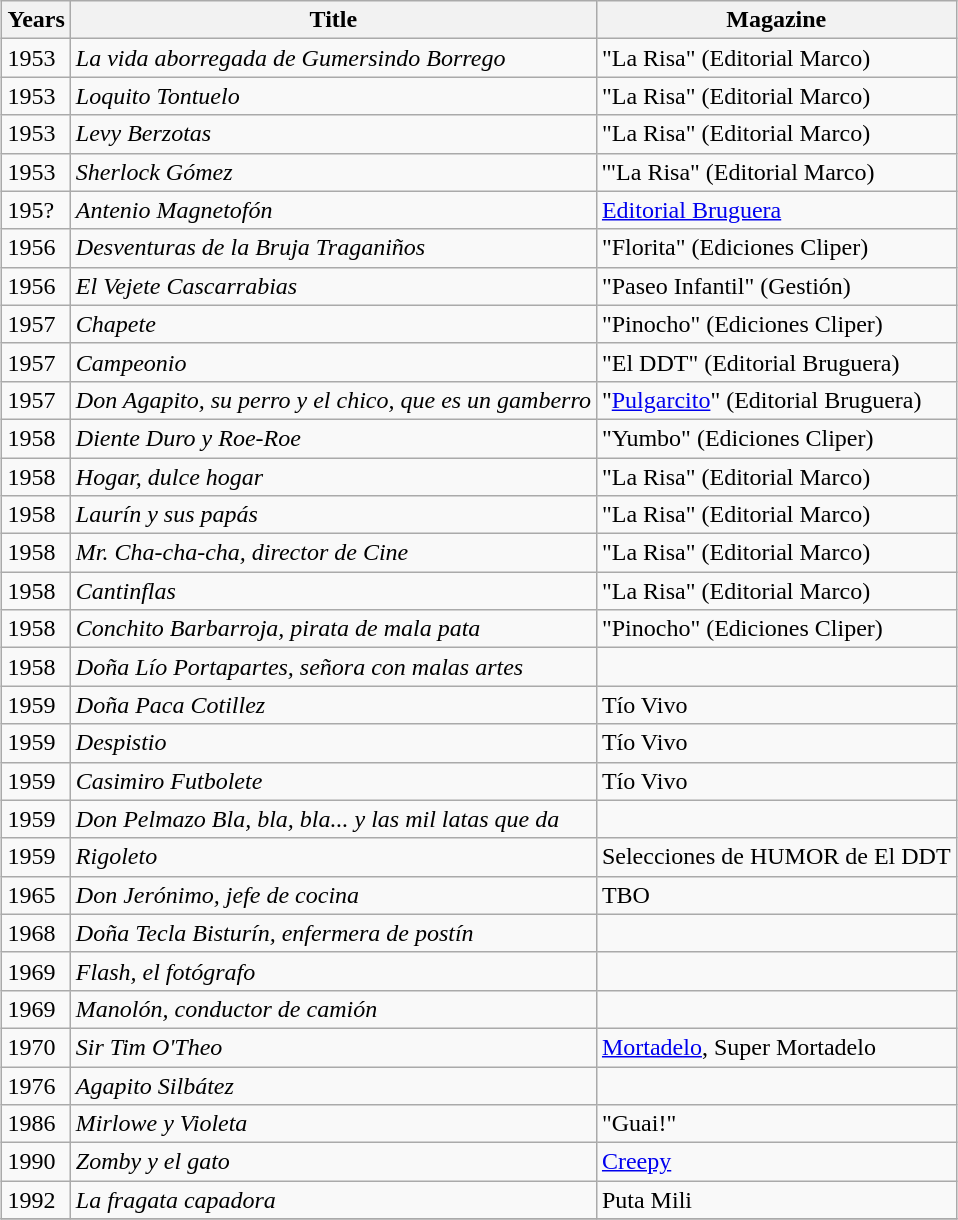<table class="sortable wikitable" style="margin:1em auto;">
<tr>
<th>Years</th>
<th>Title</th>
<th>Magazine</th>
</tr>
<tr>
<td>1953</td>
<td><em>La vida aborregada de Gumersindo Borrego</em></td>
<td>"La Risa" (Editorial Marco)</td>
</tr>
<tr>
<td>1953</td>
<td><em>Loquito Tontuelo</em></td>
<td>"La Risa" (Editorial Marco)</td>
</tr>
<tr>
<td>1953</td>
<td><em>Levy Berzotas</em></td>
<td>"La Risa" (Editorial Marco)</td>
</tr>
<tr>
<td>1953</td>
<td><em>Sherlock Gómez</em></td>
<td>'"La Risa" (Editorial Marco)</td>
</tr>
<tr>
<td>195?</td>
<td><em>Antenio Magnetofón</em></td>
<td><a href='#'>Editorial Bruguera</a></td>
</tr>
<tr>
<td>1956</td>
<td><em>Desventuras de la Bruja Traganiños</em></td>
<td>"Florita" (Ediciones Cliper)</td>
</tr>
<tr>
<td>1956</td>
<td><em>El Vejete Cascarrabias</em></td>
<td>"Paseo Infantil" (Gestión)</td>
</tr>
<tr>
<td>1957</td>
<td><em>Chapete</em></td>
<td>"Pinocho" (Ediciones Cliper)</td>
</tr>
<tr>
<td>1957</td>
<td><em>Campeonio</em></td>
<td>"El DDT" (Editorial Bruguera)</td>
</tr>
<tr>
<td>1957</td>
<td><em>Don Agapito, su perro y el chico, que es un gamberro</em></td>
<td>"<a href='#'>Pulgarcito</a>" (Editorial Bruguera)</td>
</tr>
<tr>
<td>1958</td>
<td><em>Diente Duro y Roe-Roe</em></td>
<td>"Yumbo" (Ediciones Cliper)</td>
</tr>
<tr>
<td>1958</td>
<td><em>Hogar, dulce hogar</em></td>
<td>"La Risa" (Editorial Marco)</td>
</tr>
<tr>
<td>1958</td>
<td><em>Laurín y sus papás</em></td>
<td>"La Risa" (Editorial Marco)</td>
</tr>
<tr>
<td>1958</td>
<td><em>Mr. Cha-cha-cha, director de Cine</em></td>
<td>"La Risa" (Editorial Marco)</td>
</tr>
<tr>
<td>1958</td>
<td><em>Cantinflas</em></td>
<td>"La Risa" (Editorial Marco)</td>
</tr>
<tr>
<td>1958</td>
<td><em>Conchito Barbarroja, pirata de mala pata</em></td>
<td>"Pinocho" (Ediciones Cliper)</td>
</tr>
<tr>
<td>1958</td>
<td><em>Doña Lío Portapartes, señora con malas artes</em></td>
<td></td>
</tr>
<tr>
<td>1959</td>
<td><em>Doña Paca Cotillez</em></td>
<td>Tío Vivo</td>
</tr>
<tr>
<td>1959</td>
<td><em>Despistio</em></td>
<td>Tío Vivo</td>
</tr>
<tr>
<td>1959</td>
<td><em>Casimiro Futbolete</em></td>
<td>Tío Vivo</td>
</tr>
<tr>
<td>1959</td>
<td><em>Don Pelmazo Bla, bla, bla... y las mil latas que da</em></td>
<td></td>
</tr>
<tr>
<td>1959</td>
<td><em>Rigoleto</em></td>
<td>Selecciones de HUMOR de El DDT</td>
</tr>
<tr>
<td>1965</td>
<td><em>Don Jerónimo, jefe de cocina</em></td>
<td>TBO</td>
</tr>
<tr>
<td>1968</td>
<td><em>Doña Tecla Bisturín, enfermera de postín</em></td>
<td></td>
</tr>
<tr>
<td>1969</td>
<td><em>Flash, el fotógrafo</em></td>
<td></td>
</tr>
<tr>
<td>1969</td>
<td><em>Manolón, conductor de camión</em></td>
<td></td>
</tr>
<tr>
<td>1970</td>
<td><em>Sir Tim O'Theo</em></td>
<td><a href='#'>Mortadelo</a>, Super Mortadelo</td>
</tr>
<tr>
<td>1976</td>
<td><em>Agapito Silbátez</em></td>
<td></td>
</tr>
<tr>
<td>1986</td>
<td><em>Mirlowe y Violeta</em></td>
<td>"Guai!"</td>
</tr>
<tr>
<td>1990</td>
<td><em>Zomby y el gato</em></td>
<td><a href='#'>Creepy</a></td>
</tr>
<tr>
<td>1992</td>
<td><em>La fragata capadora</em></td>
<td>Puta Mili</td>
</tr>
<tr>
</tr>
</table>
